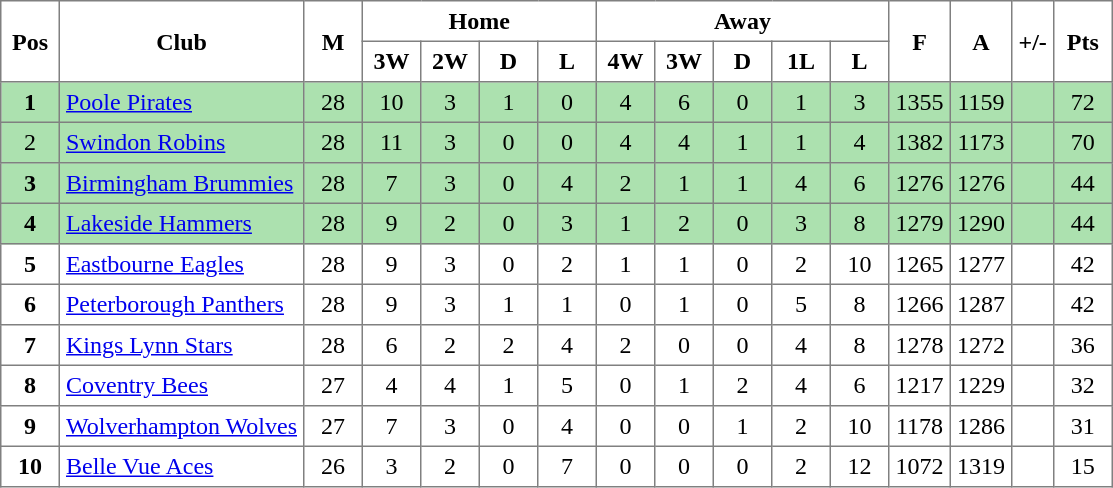<table class="toccolours" border="1" cellpadding="4" cellspacing="0" style="border-collapse: collapse; margin:0;">
<tr>
<th width=30 rowspan=2>Pos</th>
<th rowspan=2>Club</th>
<th rowspan=2 width=30>M</th>
<th colspan=4>Home</th>
<th colspan=5>Away</th>
<th rowspan=2 width=30>F</th>
<th width=30 rowspan=2>A</th>
<th rowspan=2>+/-</th>
<th width=30 rowspan=2>Pts</th>
</tr>
<tr>
<th width=30>3W</th>
<th width=30>2W</th>
<th width=30>D</th>
<th width=30>L</th>
<th width=30>4W</th>
<th width=30>3W</th>
<th width=30>D</th>
<th width=30>1L</th>
<th width=30>L</th>
</tr>
<tr align=center | style="background:#ACE1AF">
<th>1</th>
<td align=left><a href='#'>Poole Pirates</a></td>
<td>28</td>
<td>10</td>
<td>3</td>
<td>1</td>
<td>0</td>
<td>4</td>
<td>6</td>
<td>0</td>
<td>1</td>
<td>3</td>
<td>1355</td>
<td>1159</td>
<td></td>
<td>72</td>
</tr>
<tr align=center | style="background:#ACE1AF">
<td>2</td>
<td align=left><a href='#'>Swindon Robins</a></td>
<td>28</td>
<td>11</td>
<td>3</td>
<td>0</td>
<td>0</td>
<td>4</td>
<td>4</td>
<td>1</td>
<td>1</td>
<td>4</td>
<td>1382</td>
<td>1173</td>
<td></td>
<td>70</td>
</tr>
<tr align=center | style="background:#ACE1AF">
<th>3</th>
<td align=left><a href='#'>Birmingham Brummies</a></td>
<td>28</td>
<td>7</td>
<td>3</td>
<td>0</td>
<td>4</td>
<td>2</td>
<td>1</td>
<td>1</td>
<td>4</td>
<td>6</td>
<td>1276</td>
<td>1276</td>
<td></td>
<td>44</td>
</tr>
<tr align=center | style="background:#ACE1AF">
<th>4</th>
<td align=left><a href='#'>Lakeside Hammers</a></td>
<td>28</td>
<td>9</td>
<td>2</td>
<td>0</td>
<td>3</td>
<td>1</td>
<td>2</td>
<td>0</td>
<td>3</td>
<td>8</td>
<td>1279</td>
<td>1290</td>
<td></td>
<td>44</td>
</tr>
<tr align=center>
<th>5</th>
<td align=left><a href='#'>Eastbourne Eagles</a></td>
<td>28</td>
<td>9</td>
<td>3</td>
<td>0</td>
<td>2</td>
<td>1</td>
<td>1</td>
<td>0</td>
<td>2</td>
<td>10</td>
<td>1265</td>
<td>1277</td>
<td></td>
<td>42</td>
</tr>
<tr align=center>
<th>6</th>
<td align=left><a href='#'>Peterborough Panthers</a></td>
<td>28</td>
<td>9</td>
<td>3</td>
<td>1</td>
<td>1</td>
<td>0</td>
<td>1</td>
<td>0</td>
<td>5</td>
<td>8</td>
<td>1266</td>
<td>1287</td>
<td></td>
<td>42</td>
</tr>
<tr align=center>
<th>7</th>
<td align=left><a href='#'>Kings Lynn Stars</a></td>
<td>28</td>
<td>6</td>
<td>2</td>
<td>2</td>
<td>4</td>
<td>2</td>
<td>0</td>
<td>0</td>
<td>4</td>
<td>8</td>
<td>1278</td>
<td>1272</td>
<td></td>
<td>36</td>
</tr>
<tr align=center>
<th>8</th>
<td align=left><a href='#'>Coventry Bees</a></td>
<td>27</td>
<td>4</td>
<td>4</td>
<td>1</td>
<td>5</td>
<td>0</td>
<td>1</td>
<td>2</td>
<td>4</td>
<td>6</td>
<td>1217</td>
<td>1229</td>
<td></td>
<td>32</td>
</tr>
<tr align=center>
<th>9</th>
<td align=left><a href='#'>Wolverhampton Wolves</a></td>
<td>27</td>
<td>7</td>
<td>3</td>
<td>0</td>
<td>4</td>
<td>0</td>
<td>0</td>
<td>1</td>
<td>2</td>
<td>10</td>
<td>1178</td>
<td>1286</td>
<td></td>
<td>31</td>
</tr>
<tr align=center |>
<th>10</th>
<td align=left><a href='#'>Belle Vue Aces</a></td>
<td>26</td>
<td>3</td>
<td>2</td>
<td>0</td>
<td>7</td>
<td>0</td>
<td>0</td>
<td>0</td>
<td>2</td>
<td>12</td>
<td>1072</td>
<td>1319</td>
<td></td>
<td>15</td>
</tr>
</table>
